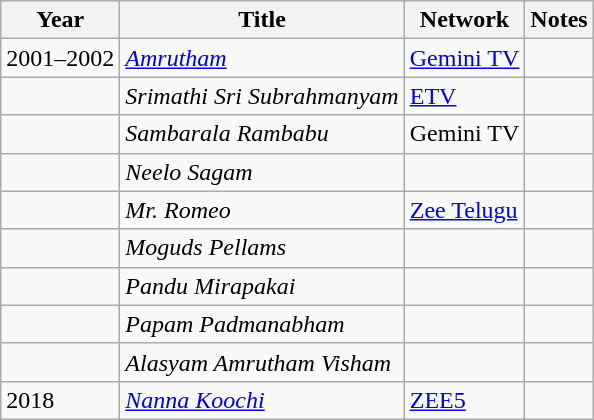<table class="wikitable">
<tr>
<th>Year</th>
<th>Title</th>
<th>Network</th>
<th>Notes</th>
</tr>
<tr>
<td>2001–2002</td>
<td><a href='#'><em>Amrutham</em></a></td>
<td><a href='#'>Gemini TV</a></td>
<td></td>
</tr>
<tr>
<td></td>
<td><em>Srimathi Sri Subrahmanyam</em></td>
<td><a href='#'>ETV</a></td>
<td></td>
</tr>
<tr>
<td></td>
<td><em>Sambarala Rambabu</em></td>
<td>Gemini TV</td>
<td></td>
</tr>
<tr>
<td></td>
<td><em>Neelo Sagam</em></td>
<td></td>
<td></td>
</tr>
<tr>
<td></td>
<td><em>Mr. Romeo</em></td>
<td><a href='#'>Zee Telugu</a></td>
<td></td>
</tr>
<tr>
<td></td>
<td><em>Moguds Pellams</em></td>
<td></td>
<td></td>
</tr>
<tr>
<td></td>
<td><em>Pandu Mirapakai</em></td>
<td></td>
<td></td>
</tr>
<tr>
<td></td>
<td><em>Papam Padmanabham</em></td>
<td></td>
<td></td>
</tr>
<tr>
<td></td>
<td><em>Alasyam Amrutham Visham</em></td>
<td></td>
<td></td>
</tr>
<tr>
<td>2018</td>
<td><em><a href='#'>Nanna Koochi</a></em></td>
<td><a href='#'>ZEE5</a></td>
<td></td>
</tr>
</table>
